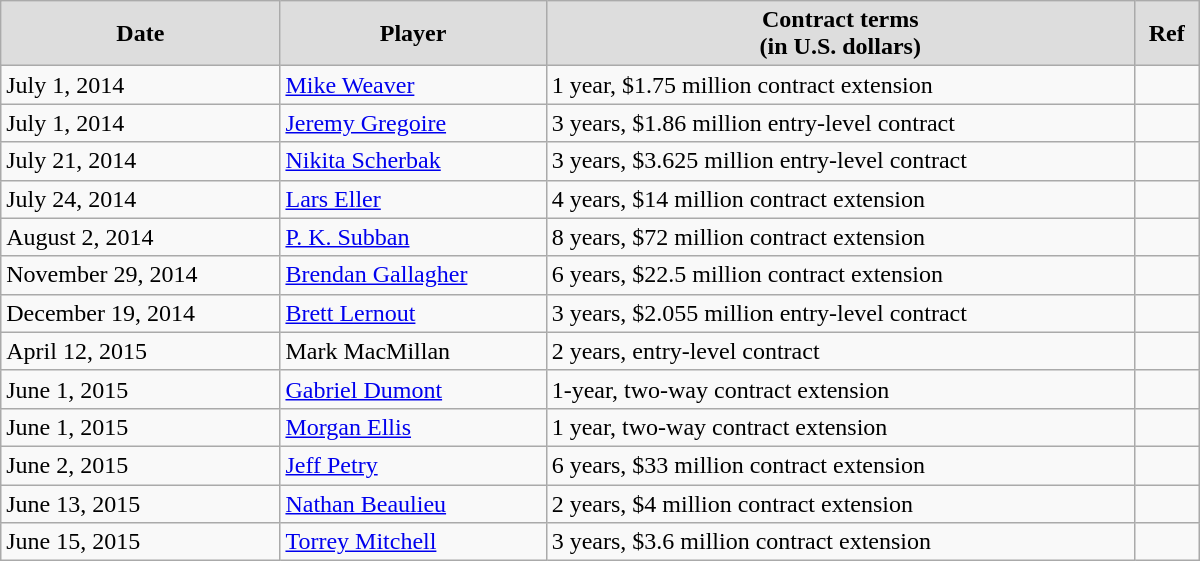<table class="wikitable" style="border-collapse: collapse; width: 50em; padding: 3;">
<tr align="center" bgcolor="#dddddd">
<td><strong>Date</strong></td>
<td><strong>Player</strong></td>
<td><strong>Contract terms</strong><br><strong>(in U.S. dollars)</strong></td>
<td><strong>Ref</strong></td>
</tr>
<tr>
<td>July 1, 2014</td>
<td><a href='#'>Mike Weaver</a></td>
<td>1 year, $1.75 million contract extension</td>
<td></td>
</tr>
<tr>
<td>July 1, 2014</td>
<td><a href='#'>Jeremy Gregoire</a></td>
<td>3 years, $1.86 million entry-level contract</td>
<td></td>
</tr>
<tr>
<td>July 21, 2014</td>
<td><a href='#'>Nikita Scherbak</a></td>
<td>3 years, $3.625 million entry-level contract</td>
<td></td>
</tr>
<tr>
<td>July 24, 2014</td>
<td><a href='#'>Lars Eller</a></td>
<td>4 years, $14 million contract extension</td>
<td></td>
</tr>
<tr>
<td>August 2, 2014</td>
<td><a href='#'>P. K. Subban</a></td>
<td>8 years, $72 million contract extension</td>
<td></td>
</tr>
<tr>
<td>November 29, 2014</td>
<td><a href='#'>Brendan Gallagher</a></td>
<td>6 years, $22.5 million contract extension</td>
<td></td>
</tr>
<tr>
<td>December 19, 2014</td>
<td><a href='#'>Brett Lernout</a></td>
<td>3 years, $2.055 million entry-level contract</td>
<td></td>
</tr>
<tr>
<td>April 12, 2015</td>
<td>Mark MacMillan</td>
<td>2 years, entry-level contract</td>
<td></td>
</tr>
<tr>
<td>June 1, 2015</td>
<td><a href='#'>Gabriel Dumont</a></td>
<td>1-year, two-way contract extension</td>
<td></td>
</tr>
<tr>
<td>June 1, 2015</td>
<td><a href='#'>Morgan Ellis</a></td>
<td>1 year, two-way contract extension</td>
<td></td>
</tr>
<tr>
<td>June 2, 2015</td>
<td><a href='#'>Jeff Petry</a></td>
<td>6 years, $33 million contract extension</td>
<td></td>
</tr>
<tr>
<td>June 13, 2015</td>
<td><a href='#'>Nathan Beaulieu</a></td>
<td>2 years, $4 million contract extension</td>
<td></td>
</tr>
<tr>
<td>June 15, 2015</td>
<td><a href='#'>Torrey Mitchell</a></td>
<td>3 years, $3.6 million contract extension</td>
<td></td>
</tr>
</table>
